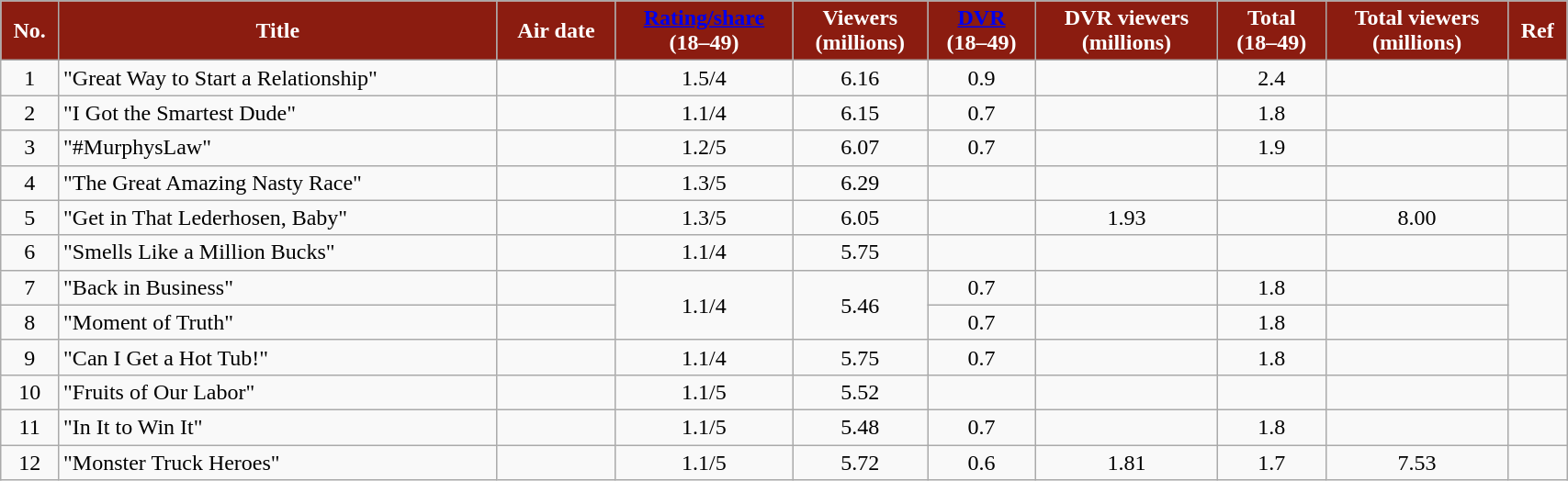<table class="wikitable" style="text-align:center; width:90%">
<tr>
<th style="background:#8b1c10; color:white;">No.</th>
<th style="background:#8b1c10; color:white;">Title</th>
<th style="background:#8b1c10; color:white;">Air date</th>
<th style="background:#8b1c10; color:white;" data-sort-type="number"><a href='#'><span>Rating/share</span></a><br>(18–49)</th>
<th style="background:#8b1c10; color:white;" data-sort-type="number">Viewers<br>(millions)</th>
<th style="background:#8b1c10; color:white;" data-sort-type="number"><a href='#'><span>DVR</span></a><br>(18–49)</th>
<th style="background:#8b1c10; color:white;" data-sort-type="number">DVR viewers<br>(millions)</th>
<th style="background:#8b1c10; color:white;" data-sort-type="number">Total<br>(18–49)</th>
<th style="background:#8b1c10; color:white;" data-sort-type="number">Total viewers<br>(millions)</th>
<th style="background:#8b1c10; color:white;" data-sort-type="number">Ref</th>
</tr>
<tr>
<td>1</td>
<td style="text-align:left;">"Great Way to Start a Relationship"</td>
<td style="text-align:left;"></td>
<td>1.5/4</td>
<td>6.16</td>
<td>0.9</td>
<td></td>
<td>2.4</td>
<td></td>
<td></td>
</tr>
<tr>
<td>2</td>
<td style="text-align:left;">"I Got the Smartest Dude"</td>
<td style="text-align:left;"></td>
<td>1.1/4</td>
<td>6.15</td>
<td>0.7</td>
<td></td>
<td>1.8</td>
<td></td>
<td></td>
</tr>
<tr>
<td>3</td>
<td style="text-align:left;">"#MurphysLaw"</td>
<td style="text-align:left;"></td>
<td>1.2/5</td>
<td>6.07</td>
<td>0.7</td>
<td></td>
<td>1.9</td>
<td></td>
<td></td>
</tr>
<tr>
<td>4</td>
<td style="text-align:left;">"The Great Amazing Nasty Race"</td>
<td style="text-align:left;"></td>
<td>1.3/5</td>
<td>6.29</td>
<td></td>
<td></td>
<td></td>
<td></td>
<td></td>
</tr>
<tr>
<td>5</td>
<td style="text-align:left;">"Get in That Lederhosen, Baby"</td>
<td style="text-align:left;"></td>
<td>1.3/5</td>
<td>6.05</td>
<td></td>
<td>1.93</td>
<td></td>
<td>8.00</td>
<td></td>
</tr>
<tr>
<td>6</td>
<td style="text-align:left;">"Smells Like a Million Bucks"</td>
<td style="text-align:left;"></td>
<td>1.1/4</td>
<td>5.75</td>
<td></td>
<td></td>
<td></td>
<td></td>
<td></td>
</tr>
<tr>
<td>7</td>
<td style="text-align:left;">"Back in Business"</td>
<td style="text-align:left;"></td>
<td rowspan="2">1.1/4</td>
<td rowspan="2">5.46</td>
<td>0.7</td>
<td></td>
<td>1.8</td>
<td></td>
<td rowspan="2"></td>
</tr>
<tr>
<td>8</td>
<td style="text-align:left;">"Moment of Truth"</td>
<td style="text-align:left;"></td>
<td>0.7</td>
<td></td>
<td>1.8</td>
<td></td>
</tr>
<tr>
<td>9</td>
<td style="text-align:left;">"Can I Get a Hot Tub!"</td>
<td style="text-align:left;"></td>
<td>1.1/4</td>
<td>5.75</td>
<td>0.7</td>
<td></td>
<td>1.8</td>
<td></td>
<td></td>
</tr>
<tr>
<td>10</td>
<td style="text-align:left;">"Fruits of Our Labor"</td>
<td style="text-align:left;"></td>
<td>1.1/5</td>
<td>5.52</td>
<td></td>
<td></td>
<td></td>
<td></td>
<td></td>
</tr>
<tr>
<td>11</td>
<td style="text-align:left;">"In It to Win It"</td>
<td style="text-align:left;"></td>
<td>1.1/5</td>
<td>5.48</td>
<td>0.7</td>
<td></td>
<td>1.8</td>
<td></td>
<td></td>
</tr>
<tr>
<td>12</td>
<td style="text-align:left;">"Monster Truck Heroes"</td>
<td style="text-align:left;"></td>
<td>1.1/5</td>
<td>5.72</td>
<td>0.6</td>
<td>1.81</td>
<td>1.7</td>
<td>7.53</td>
<td></td>
</tr>
</table>
